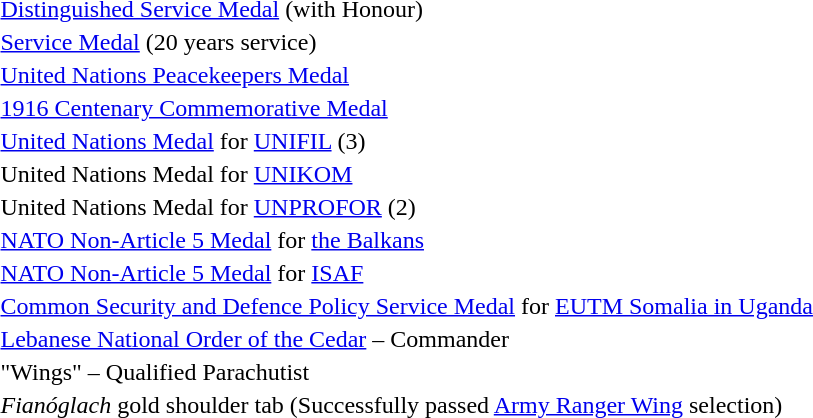<table>
<tr>
<td></td>
<td><a href='#'>Distinguished Service Medal</a> (with Honour)</td>
</tr>
<tr>
<td></td>
<td><a href='#'>Service Medal</a> (20 years service)</td>
</tr>
<tr>
<td></td>
<td><a href='#'>United Nations Peacekeepers Medal</a></td>
</tr>
<tr>
<td></td>
<td><a href='#'>1916 Centenary Commemorative Medal</a></td>
</tr>
<tr>
<td></td>
<td><a href='#'>United Nations Medal</a> for <a href='#'>UNIFIL</a> (3)</td>
</tr>
<tr>
<td></td>
<td>United Nations Medal for <a href='#'>UNIKOM</a></td>
</tr>
<tr>
<td></td>
<td>United Nations Medal for <a href='#'>UNPROFOR</a> (2)</td>
</tr>
<tr>
<td></td>
<td><a href='#'>NATO Non-Article 5 Medal</a> for <a href='#'>the Balkans</a></td>
</tr>
<tr>
<td></td>
<td><a href='#'>NATO Non-Article 5 Medal</a> for <a href='#'>ISAF</a></td>
</tr>
<tr>
<td></td>
<td><a href='#'>Common Security and Defence Policy Service Medal</a> for <a href='#'>EUTM Somalia in Uganda</a></td>
</tr>
<tr>
<td></td>
<td><a href='#'>Lebanese National Order of the Cedar</a> – Commander</td>
</tr>
<tr>
<td></td>
<td>"Wings" – Qualified Parachutist</td>
</tr>
<tr>
<td></td>
<td><em>Fianóglach</em> gold shoulder tab (Successfully passed <a href='#'>Army Ranger Wing</a> selection)</td>
</tr>
</table>
